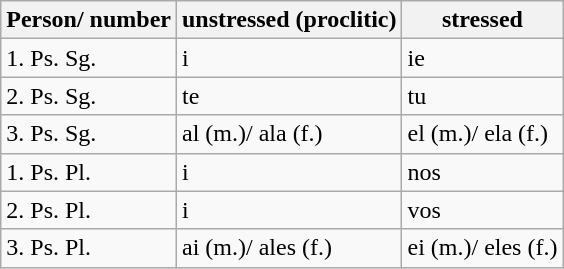<table class="wikitable">
<tr>
<th>Person/ number</th>
<th>unstressed (proclitic)</th>
<th>stressed</th>
</tr>
<tr>
<td>1. Ps. Sg.</td>
<td>i</td>
<td>ie</td>
</tr>
<tr>
<td>2. Ps. Sg.</td>
<td>te</td>
<td>tu</td>
</tr>
<tr>
<td>3. Ps. Sg.</td>
<td>al (m.)/ ala (f.)</td>
<td>el (m.)/ ela (f.)</td>
</tr>
<tr>
<td>1. Ps. Pl.</td>
<td>i</td>
<td>nos</td>
</tr>
<tr>
<td>2. Ps. Pl.</td>
<td>i</td>
<td>vos</td>
</tr>
<tr>
<td>3. Ps. Pl.</td>
<td>ai (m.)/ ales (f.)</td>
<td>ei (m.)/ eles (f.)</td>
</tr>
</table>
